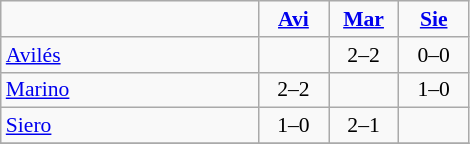<table style="font-size: 90%; text-align: center" class="wikitable">
<tr>
<td width=165></td>
<td align="center" width=40><strong><a href='#'>Avi</a></strong></td>
<td width=40><strong><a href='#'>Mar</a></strong></td>
<td width=40><strong><a href='#'>Sie</a></strong></td>
</tr>
<tr>
<td align=left><a href='#'>Avilés</a></td>
<td></td>
<td> 2–2</td>
<td> 0–0</td>
</tr>
<tr>
<td align=left><a href='#'>Marino</a></td>
<td> 2–2</td>
<td></td>
<td> 1–0</td>
</tr>
<tr>
<td align=left><a href='#'>Siero</a></td>
<td> 1–0</td>
<td> 2–1</td>
<td></td>
</tr>
<tr>
</tr>
</table>
